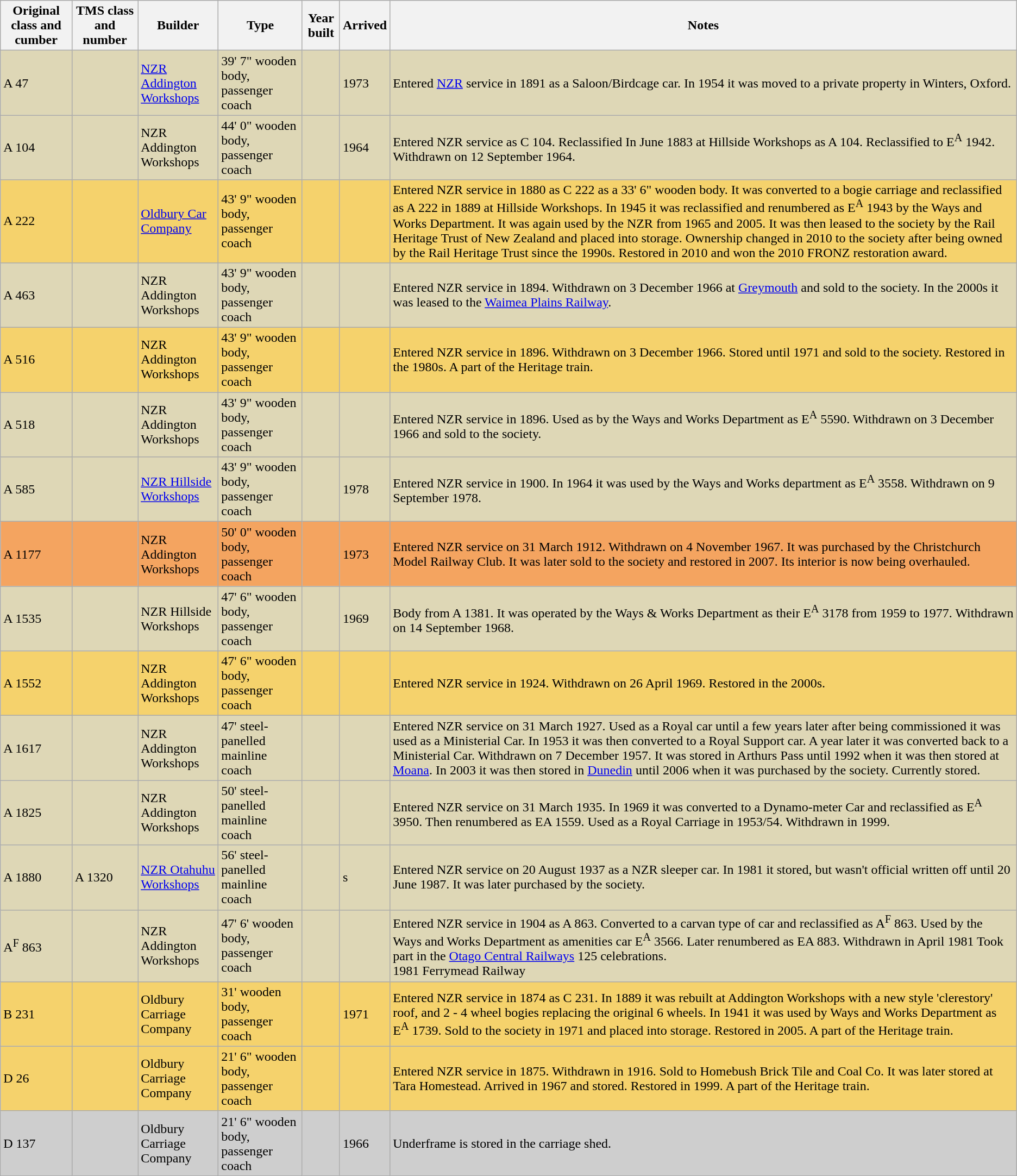<table class="sortable wikitable" border="1">
<tr>
<th>Original class and cumber</th>
<th>TMS class and number</th>
<th>Builder</th>
<th>Type</th>
<th>Year built</th>
<th>Arrived</th>
<th>Notes</th>
</tr>
<tr style="background:#DED7B6;">
<td>A 47</td>
<td></td>
<td><a href='#'>NZR Addington Workshops</a></td>
<td>39' 7" wooden body, passenger coach</td>
<td></td>
<td>1973</td>
<td>Entered <a href='#'>NZR</a> service in 1891 as a Saloon/Birdcage car. In 1954 it was moved to a private property in Winters, Oxford.</td>
</tr>
<tr style="background:#DED7B6;">
<td>A 104</td>
<td></td>
<td>NZR Addington Workshops</td>
<td>44' 0" wooden body, passenger coach</td>
<td></td>
<td>1964</td>
<td>Entered NZR service as C 104. Reclassified In June 1883 at Hillside Workshops as A 104. Reclassified  to E<sup>A</sup> 1942. Withdrawn on 12 September 1964.</td>
</tr>
<tr style="background:#F5D26C;">
<td>A 222</td>
<td></td>
<td><a href='#'>Oldbury Car Company</a></td>
<td>43' 9" wooden body, passenger coach</td>
<td></td>
<td></td>
<td>Entered NZR service in 1880 as C 222 as a 33' 6" wooden body. It was converted to a bogie carriage and reclassified as A 222 in 1889 at Hillside Workshops. In 1945 it was reclassified and renumbered as E<sup>A</sup> 1943 by the Ways and Works Department. It was again used by the NZR from 1965 and 2005. It was then leased to the society by the Rail Heritage Trust of New Zealand and placed into storage. Ownership changed in 2010 to the society after being owned by the Rail Heritage Trust since the 1990s. Restored in 2010 and won the 2010 FRONZ restoration award.</td>
</tr>
<tr style="background:#DED7B6;">
<td>A 463</td>
<td></td>
<td>NZR Addington Workshops</td>
<td>43' 9" wooden body, passenger coach</td>
<td></td>
<td></td>
<td>Entered NZR service in 1894. Withdrawn on 3 December 1966 at <a href='#'>Greymouth</a> and sold to the society. In the 2000s it was leased to the <a href='#'>Waimea Plains Railway</a>.</td>
</tr>
<tr style="background:#F5D26C;">
<td>A 516</td>
<td></td>
<td>NZR Addington Workshops</td>
<td>43' 9" wooden body, passenger coach</td>
<td></td>
<td></td>
<td>Entered NZR service in 1896. Withdrawn on 3 December 1966. Stored until 1971 and sold to the society. Restored in the 1980s. A part of the Heritage train.</td>
</tr>
<tr style="background:#DED7B6;">
<td>A 518</td>
<td></td>
<td>NZR Addington Workshops</td>
<td>43' 9" wooden body, passenger coach</td>
<td></td>
<td></td>
<td>Entered NZR service in 1896. Used as by the Ways and Works Department as E<sup>A</sup> 5590. Withdrawn on 3 December 1966 and sold to the society.</td>
</tr>
<tr style="background:#DED7B6;">
<td>A 585</td>
<td></td>
<td><a href='#'>NZR Hillside Workshops</a></td>
<td>43' 9" wooden body, passenger coach</td>
<td></td>
<td>1978</td>
<td>Entered NZR service in 1900. In 1964 it was used by the Ways and Works department as E<sup>A</sup> 3558. Withdrawn on 9 September 1978.</td>
</tr>
<tr style="background:#f4a460;">
<td>A 1177</td>
<td></td>
<td>NZR Addington Workshops</td>
<td>50' 0" wooden body, passenger coach</td>
<td></td>
<td>1973</td>
<td>Entered NZR service on 31 March 1912. Withdrawn on 4 November 1967. It was purchased by the Christchurch Model Railway Club. It was later sold to the society and restored in 2007. Its interior is now being overhauled.</td>
</tr>
<tr style="background:#DED7B6;">
<td>A 1535</td>
<td></td>
<td>NZR Hillside Workshops</td>
<td>47' 6" wooden body, passenger coach</td>
<td></td>
<td>1969</td>
<td>Body from A 1381. It was operated by the Ways & Works Department as their E<sup>A</sup> 3178 from 1959 to 1977. Withdrawn on 14 September 1968.</td>
</tr>
<tr style="background:#F5D26C;">
<td>A 1552</td>
<td></td>
<td>NZR Addington Workshops</td>
<td>47' 6" wooden body, passenger coach</td>
<td></td>
<td></td>
<td>Entered NZR service in 1924. Withdrawn on 26 April 1969. Restored in the 2000s.</td>
</tr>
<tr style="background:#DED7B6;">
<td>A 1617</td>
<td></td>
<td>NZR Addington Workshops</td>
<td>47' steel-panelled mainline coach</td>
<td></td>
<td></td>
<td>Entered NZR service on 31 March 1927. Used as a Royal car until a few years later after being commissioned it was used as a Ministerial Car. In 1953 it was then converted to a Royal Support car. A year later it was converted back to a Ministerial Car. Withdrawn on 7 December 1957. It was stored in Arthurs Pass until 1992 when it was then stored at <a href='#'>Moana</a>. In 2003 it was then stored in <a href='#'>Dunedin</a> until 2006 when it was purchased by the society. Currently stored.</td>
</tr>
<tr style="background:#DED7B6;">
<td>A 1825</td>
<td></td>
<td>NZR Addington Workshops</td>
<td>50' steel-panelled mainline coach</td>
<td></td>
<td></td>
<td>Entered NZR service on 31 March 1935. In 1969 it was converted to a Dynamo-meter Car and reclassified as E<sup>A</sup> 3950. Then renumbered as EA 1559. Used as a Royal Carriage in 1953/54. Withdrawn in 1999.</td>
</tr>
<tr style="background:#DED7B6;">
<td>A 1880</td>
<td>A 1320</td>
<td><a href='#'>NZR Otahuhu Workshops</a></td>
<td>56' steel-panelled mainline coach</td>
<td></td>
<td>s</td>
<td>Entered NZR service on 20 August 1937 as a NZR sleeper car. In 1981 it stored, but wasn't official written off until 20 June 1987. It was later purchased by the society.</td>
</tr>
<tr style="background:#DED7B6;">
<td>A<sup>F</sup> 863</td>
<td></td>
<td>NZR Addington Workshops</td>
<td>47' 6' wooden body, passenger coach</td>
<td></td>
<td></td>
<td>Entered NZR service in 1904 as A 863. Converted to a carvan type of car and reclassified as A<sup>F</sup> 863. Used by the Ways and Works Department as amenities car E<sup>A</sup> 3566. Later renumbered as EA 883. Withdrawn in April 1981 Took part in the <a href='#'>Otago Central Railways</a> 125 celebrations.<br>1981 Ferrymead Railway</td>
</tr>
<tr style="background:#F5D26C;">
<td>B 231</td>
<td></td>
<td>Oldbury Carriage Company</td>
<td>31' wooden body, passenger coach</td>
<td></td>
<td>1971</td>
<td>Entered NZR service in 1874 as C 231. In 1889 it was rebuilt at Addington Workshops with a new style 'clerestory' roof, and 2 - 4 wheel bogies replacing the original 6 wheels. In 1941 it was used by Ways and Works Department as E<sup>A</sup> 1739. Sold to the society in 1971 and placed into storage. Restored in 2005. A part of the Heritage train.</td>
</tr>
<tr style="background:#F5D26C;">
<td>D 26</td>
<td></td>
<td>Oldbury Carriage Company</td>
<td>21' 6" wooden body, passenger coach</td>
<td></td>
<td></td>
<td>Entered NZR service in 1875. Withdrawn in 1916. Sold to Homebush Brick Tile and Coal Co. It was later stored at Tara Homestead. Arrived in 1967 and stored. Restored in 1999. A part of the Heritage train.</td>
</tr>
<tr style="background:#cecece;">
<td>D 137</td>
<td></td>
<td>Oldbury Carriage Company</td>
<td>21' 6" wooden body, passenger coach</td>
<td></td>
<td>1966</td>
<td>Underframe is stored in the carriage shed.</td>
</tr>
</table>
